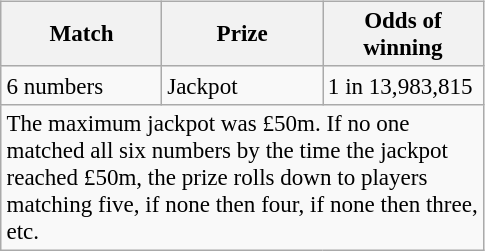<table class="wikitable" style="font-size:96%; float:right;">
<tr>
<th style="width:100px;">Match</th>
<th style="width:100px;">Prize</th>
<th style="width:100px;">Odds of winning</th>
</tr>
<tr>
<td>6 numbers</td>
<td>Jackpot</td>
<td>1 in 13,983,815</td>
</tr>
<tr>
<td colspan="3">The maximum jackpot was £50m. If no one matched all six numbers by the time the jackpot reached £50m, the prize rolls down to players matching five, if none then four, if none then three, etc.</td>
</tr>
</table>
